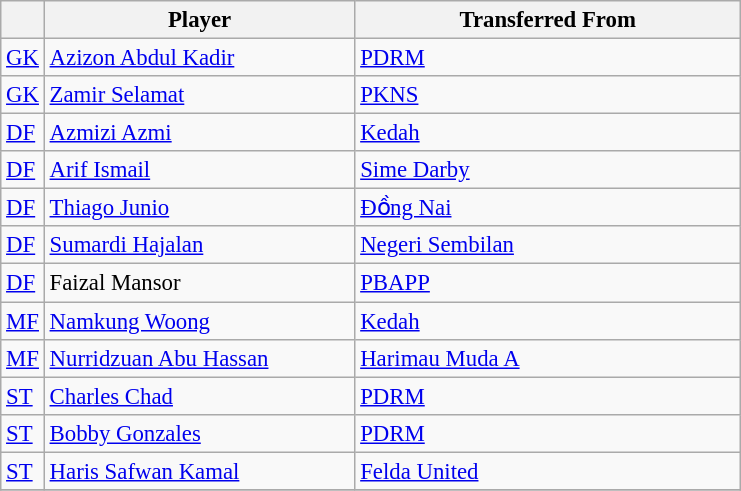<table class="wikitable plainrowheaders sortable" style="font-size:95%">
<tr>
<th></th>
<th scope="col" style="width:200px;"><strong>Player</strong></th>
<th scope="col" style="width:250px;"><strong>Transferred From</strong></th>
</tr>
<tr>
<td align="left"><a href='#'>GK</a></td>
<td align="left"> <a href='#'>Azizon Abdul Kadir</a></td>
<td align="left"> <a href='#'>PDRM</a></td>
</tr>
<tr>
<td align="left"><a href='#'>GK</a></td>
<td align="left"> <a href='#'>Zamir Selamat</a></td>
<td align="left"> <a href='#'>PKNS</a></td>
</tr>
<tr>
<td align="left"><a href='#'>DF</a></td>
<td align="left"> <a href='#'>Azmizi Azmi</a></td>
<td align="left"> <a href='#'>Kedah</a></td>
</tr>
<tr>
<td align="left"><a href='#'>DF</a></td>
<td align="left"> <a href='#'>Arif Ismail</a></td>
<td align="left"> <a href='#'>Sime Darby</a></td>
</tr>
<tr>
<td align="left"><a href='#'>DF</a></td>
<td align="left"> <a href='#'>Thiago Junio</a></td>
<td align="left"> <a href='#'>Đồng Nai</a></td>
</tr>
<tr>
<td align="left"><a href='#'>DF</a></td>
<td align="left"> <a href='#'>Sumardi Hajalan</a></td>
<td align="left"> <a href='#'>Negeri Sembilan</a></td>
</tr>
<tr>
<td align="left"><a href='#'>DF</a></td>
<td align="left"> Faizal Mansor</td>
<td align="left"> <a href='#'>PBAPP</a></td>
</tr>
<tr>
<td align="left"><a href='#'>MF</a></td>
<td align="left"> <a href='#'>Namkung Woong</a></td>
<td align="left"> <a href='#'>Kedah</a></td>
</tr>
<tr>
<td align="left"><a href='#'>MF</a></td>
<td align="left"> <a href='#'>Nurridzuan Abu Hassan</a></td>
<td align="left"> <a href='#'>Harimau Muda A</a></td>
</tr>
<tr>
<td align="left"><a href='#'>ST</a></td>
<td align="left"> <a href='#'>Charles Chad</a></td>
<td align="left"> <a href='#'>PDRM</a></td>
</tr>
<tr>
<td align="left"><a href='#'>ST</a></td>
<td align="left"> <a href='#'>Bobby Gonzales</a></td>
<td align="left"> <a href='#'>PDRM</a></td>
</tr>
<tr>
<td align="left"><a href='#'>ST</a></td>
<td align="left"> <a href='#'>Haris Safwan Kamal</a></td>
<td align="left"> <a href='#'>Felda United</a></td>
</tr>
<tr>
</tr>
</table>
